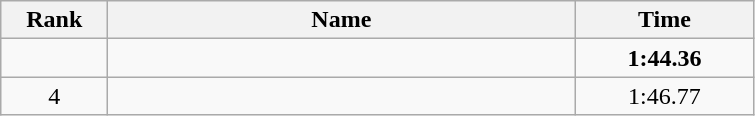<table class="wikitable" style="text-align:center;">
<tr>
<th style="width:4em">Rank</th>
<th style="width:19em">Name</th>
<th style="width:7em">Time</th>
</tr>
<tr>
<td></td>
<td align=left><strong></strong></td>
<td><strong>1:44.36</strong></td>
</tr>
<tr>
<td>4</td>
<td align=left></td>
<td>1:46.77</td>
</tr>
</table>
